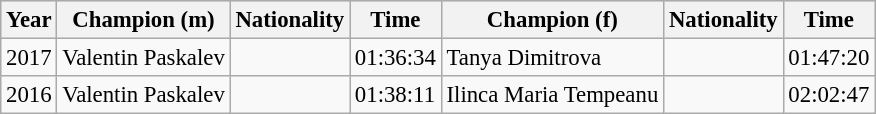<table class="wikitable sortable" style=" font-size: 95%;">
<tr bgcolor="#dfdfdf">
<th>Year</th>
<th>Champion (m)</th>
<th>Nationality</th>
<th>Time</th>
<th>Champion (f)</th>
<th>Nationality</th>
<th>Time</th>
</tr>
<tr>
<td>2017</td>
<td>Valentin Paskalev</td>
<td></td>
<td>01:36:34</td>
<td>Tanya Dimitrova</td>
<td></td>
<td>01:47:20</td>
</tr>
<tr>
<td>2016</td>
<td>Valentin Paskalev</td>
<td></td>
<td>01:38:11</td>
<td>Ilinca Maria Tempeanu</td>
<td></td>
<td>02:02:47</td>
</tr>
</table>
